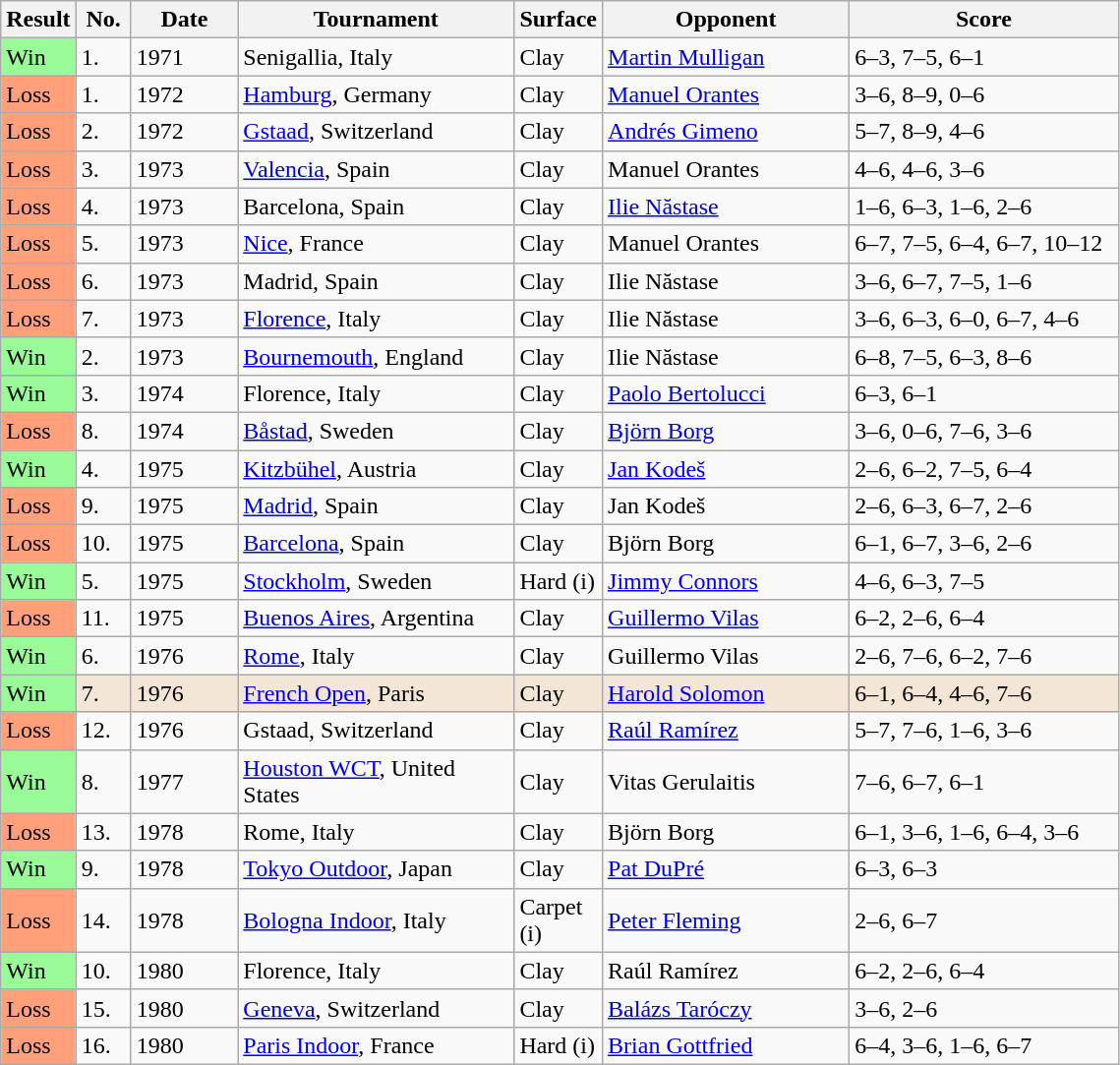<table class="sortable wikitable">
<tr>
<th style="width:40px">Result</th>
<th style="width:30px" class="unsortable">No.</th>
<th style="width:65px">Date</th>
<th style="width:180px">Tournament</th>
<th style="width:50px">Surface</th>
<th style="width:160px">Opponent</th>
<th style="width:175px" class="unsortable">Score</th>
</tr>
<tr>
<td style="background:#98fb98;">Win</td>
<td>1.</td>
<td>1971</td>
<td>Senigallia, Italy</td>
<td>Clay</td>
<td> <a href='#'>Martin Mulligan</a></td>
<td>6–3, 7–5, 6–1</td>
</tr>
<tr>
<td style="background:#FFA07A;">Loss</td>
<td>1.</td>
<td>1972</td>
<td><a href='#'>Hamburg</a>, Germany</td>
<td>Clay</td>
<td> <a href='#'>Manuel Orantes</a></td>
<td>3–6, 8–9, 0–6</td>
</tr>
<tr>
<td style="background:#FFA07A;">Loss</td>
<td>2.</td>
<td>1972</td>
<td><a href='#'>Gstaad</a>, Switzerland</td>
<td>Clay</td>
<td> <a href='#'>Andrés Gimeno</a></td>
<td>5–7, 8–9, 4–6</td>
</tr>
<tr>
<td style="background:#FFA07A;">Loss</td>
<td>3.</td>
<td>1973</td>
<td><a href='#'>Valencia</a>, Spain</td>
<td>Clay</td>
<td> Manuel Orantes</td>
<td>4–6, 4–6, 3–6</td>
</tr>
<tr>
<td style="background:#FFA07A;">Loss</td>
<td>4.</td>
<td>1973</td>
<td>Barcelona, Spain</td>
<td>Clay</td>
<td> <a href='#'>Ilie Năstase</a></td>
<td>1–6, 6–3, 1–6, 2–6</td>
</tr>
<tr>
<td style="background:#FFA07A;">Loss</td>
<td>5.</td>
<td>1973</td>
<td><a href='#'>Nice</a>, France</td>
<td>Clay</td>
<td> Manuel Orantes</td>
<td>6–7, 7–5, 6–4, 6–7, 10–12</td>
</tr>
<tr>
<td style="background:#FFA07A;">Loss</td>
<td>6.</td>
<td>1973</td>
<td>Madrid, Spain</td>
<td>Clay</td>
<td> Ilie Năstase</td>
<td>3–6, 6–7, 7–5, 1–6</td>
</tr>
<tr>
<td style="background:#FFA07A;">Loss</td>
<td>7.</td>
<td>1973</td>
<td><a href='#'>Florence</a>, Italy</td>
<td>Clay</td>
<td> Ilie Năstase</td>
<td>3–6, 6–3, 6–0, 6–7, 4–6</td>
</tr>
<tr>
<td style="background:#98fb98;">Win</td>
<td>2.</td>
<td>1973</td>
<td><a href='#'>Bournemouth</a>, England</td>
<td>Clay</td>
<td> Ilie Năstase</td>
<td>6–8, 7–5, 6–3, 8–6</td>
</tr>
<tr>
<td style="background:#98fb98;">Win</td>
<td>3.</td>
<td>1974</td>
<td>Florence, Italy</td>
<td>Clay</td>
<td> <a href='#'>Paolo Bertolucci</a></td>
<td>6–3, 6–1</td>
</tr>
<tr>
<td style="background:#FFA07A;">Loss</td>
<td>8.</td>
<td>1974</td>
<td><a href='#'>Båstad</a>, Sweden</td>
<td>Clay</td>
<td> <a href='#'>Björn Borg</a></td>
<td>3–6, 0–6, 7–6, 3–6</td>
</tr>
<tr>
<td style="background:#98fb98;">Win</td>
<td>4.</td>
<td>1975</td>
<td><a href='#'>Kitzbühel</a>, Austria</td>
<td>Clay</td>
<td> <a href='#'>Jan Kodeš</a></td>
<td>2–6, 6–2, 7–5, 6–4</td>
</tr>
<tr>
<td style="background:#FFA07A;">Loss</td>
<td>9.</td>
<td>1975</td>
<td><a href='#'>Madrid</a>, Spain</td>
<td>Clay</td>
<td> Jan Kodeš</td>
<td>2–6, 6–3, 6–7, 2–6</td>
</tr>
<tr>
<td style="background:#FFA07A;">Loss</td>
<td>10.</td>
<td>1975</td>
<td><a href='#'>Barcelona</a>, Spain</td>
<td>Clay</td>
<td> Björn Borg</td>
<td>6–1, 6–7, 3–6, 2–6</td>
</tr>
<tr>
<td style="background:#98fb98;">Win</td>
<td>5.</td>
<td>1975</td>
<td><a href='#'>Stockholm</a>, Sweden</td>
<td>Hard (i)</td>
<td> <a href='#'>Jimmy Connors</a></td>
<td>4–6, 6–3, 7–5</td>
</tr>
<tr>
<td style="background:#FFA07A;">Loss</td>
<td>11.</td>
<td>1975</td>
<td><a href='#'>Buenos Aires</a>, Argentina</td>
<td>Clay</td>
<td> <a href='#'>Guillermo Vilas</a></td>
<td>6–2, 2–6, 6–4</td>
</tr>
<tr>
<td style="background:#98fb98;">Win</td>
<td>6.</td>
<td>1976</td>
<td><a href='#'>Rome</a>, Italy</td>
<td>Clay</td>
<td> Guillermo Vilas</td>
<td>2–6, 7–6, 6–2, 7–6</td>
</tr>
<tr style="background:#f3e6d7;">
<td style="background:#98fb98;">Win</td>
<td>7.</td>
<td>1976</td>
<td><a href='#'>French Open</a>, Paris</td>
<td>Clay</td>
<td> <a href='#'>Harold Solomon</a></td>
<td>6–1, 6–4, 4–6, 7–6</td>
</tr>
<tr>
<td style="background:#FFA07A;">Loss</td>
<td>12.</td>
<td>1976</td>
<td>Gstaad, Switzerland</td>
<td>Clay</td>
<td> <a href='#'>Raúl Ramírez</a></td>
<td>5–7, 7–6, 1–6, 3–6</td>
</tr>
<tr>
<td style="background:#98fb98;">Win</td>
<td>8.</td>
<td>1977</td>
<td><a href='#'>Houston WCT</a>, United States</td>
<td>Clay</td>
<td> Vitas Gerulaitis</td>
<td>7–6, 6–7, 6–1</td>
</tr>
<tr>
<td style="background:#FFA07A;">Loss</td>
<td>13.</td>
<td>1978</td>
<td>Rome, Italy</td>
<td>Clay</td>
<td> Björn Borg</td>
<td>6–1, 3–6, 1–6, 6–4, 3–6</td>
</tr>
<tr>
<td style="background:#98fb98;">Win</td>
<td>9.</td>
<td>1978</td>
<td><a href='#'>Tokyo Outdoor</a>, Japan</td>
<td>Clay</td>
<td> <a href='#'>Pat DuPré</a></td>
<td>6–3, 6–3</td>
</tr>
<tr>
<td style="background:#FFA07A;">Loss</td>
<td>14.</td>
<td>1978</td>
<td><a href='#'>Bologna Indoor</a>, Italy</td>
<td>Carpet (i)</td>
<td> <a href='#'>Peter Fleming</a></td>
<td>2–6, 6–7</td>
</tr>
<tr>
<td style="background:#98fb98;">Win</td>
<td>10.</td>
<td>1980</td>
<td>Florence, Italy</td>
<td>Clay</td>
<td> Raúl Ramírez</td>
<td>6–2, 2–6, 6–4</td>
</tr>
<tr>
<td style="background:#FFA07A;">Loss</td>
<td>15.</td>
<td>1980</td>
<td><a href='#'>Geneva</a>, Switzerland</td>
<td>Clay</td>
<td> <a href='#'>Balázs Taróczy</a></td>
<td>3–6, 2–6</td>
</tr>
<tr>
<td style="background:#FFA07A;">Loss</td>
<td>16.</td>
<td>1980</td>
<td><a href='#'>Paris Indoor</a>, France</td>
<td>Hard (i)</td>
<td> <a href='#'>Brian Gottfried</a></td>
<td>6–4, 3–6, 1–6, 6–7</td>
</tr>
</table>
